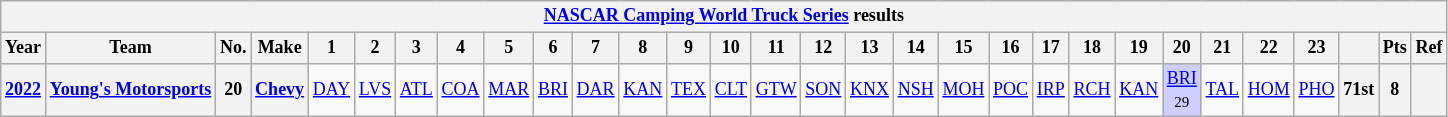<table class="wikitable" style="text-align:center; font-size:75%">
<tr>
<th colspan=30><a href='#'>NASCAR Camping World Truck Series</a> results</th>
</tr>
<tr>
<th>Year</th>
<th>Team</th>
<th>No.</th>
<th>Make</th>
<th>1</th>
<th>2</th>
<th>3</th>
<th>4</th>
<th>5</th>
<th>6</th>
<th>7</th>
<th>8</th>
<th>9</th>
<th>10</th>
<th>11</th>
<th>12</th>
<th>13</th>
<th>14</th>
<th>15</th>
<th>16</th>
<th>17</th>
<th>18</th>
<th>19</th>
<th>20</th>
<th>21</th>
<th>22</th>
<th>23</th>
<th></th>
<th>Pts</th>
<th>Ref</th>
</tr>
<tr>
<th><a href='#'>2022</a></th>
<th><a href='#'>Young's Motorsports</a></th>
<th>20</th>
<th><a href='#'>Chevy</a></th>
<td><a href='#'>DAY</a></td>
<td><a href='#'>LVS</a></td>
<td><a href='#'>ATL</a></td>
<td><a href='#'>COA</a></td>
<td><a href='#'>MAR</a></td>
<td><a href='#'>BRI</a></td>
<td><a href='#'>DAR</a></td>
<td><a href='#'>KAN</a></td>
<td><a href='#'>TEX</a></td>
<td><a href='#'>CLT</a></td>
<td><a href='#'>GTW</a></td>
<td><a href='#'>SON</a></td>
<td><a href='#'>KNX</a></td>
<td><a href='#'>NSH</a></td>
<td><a href='#'>MOH</a></td>
<td><a href='#'>POC</a></td>
<td><a href='#'>IRP</a></td>
<td><a href='#'>RCH</a></td>
<td><a href='#'>KAN</a></td>
<td style="background:#CFCFFF;"><a href='#'>BRI</a><br><small>29</small></td>
<td><a href='#'>TAL</a></td>
<td><a href='#'>HOM</a></td>
<td><a href='#'>PHO</a></td>
<th>71st</th>
<th>8</th>
<th></th>
</tr>
</table>
